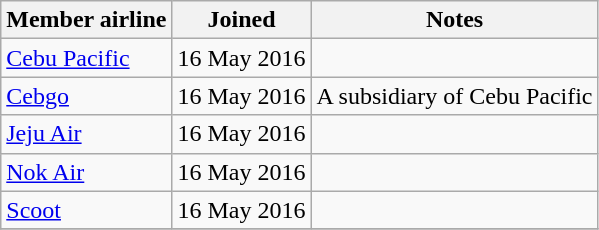<table class="wikitable" style="border-collapse:collapse">
<tr>
<th>Member airline</th>
<th>Joined</th>
<th>Notes</th>
</tr>
<tr>
<td> <a href='#'>Cebu Pacific</a></td>
<td align=center>16 May 2016</td>
<td></td>
</tr>
<tr>
<td> <a href='#'>Cebgo</a></td>
<td align=center>16 May 2016</td>
<td>A subsidiary of Cebu Pacific</td>
</tr>
<tr>
<td> <a href='#'>Jeju Air</a></td>
<td align=center>16 May 2016</td>
<td></td>
</tr>
<tr>
<td> <a href='#'>Nok Air</a></td>
<td align=center>16 May 2016</td>
<td></td>
</tr>
<tr>
<td> <a href='#'>Scoot</a></td>
<td align=center>16 May 2016</td>
<td></td>
</tr>
<tr>
</tr>
</table>
